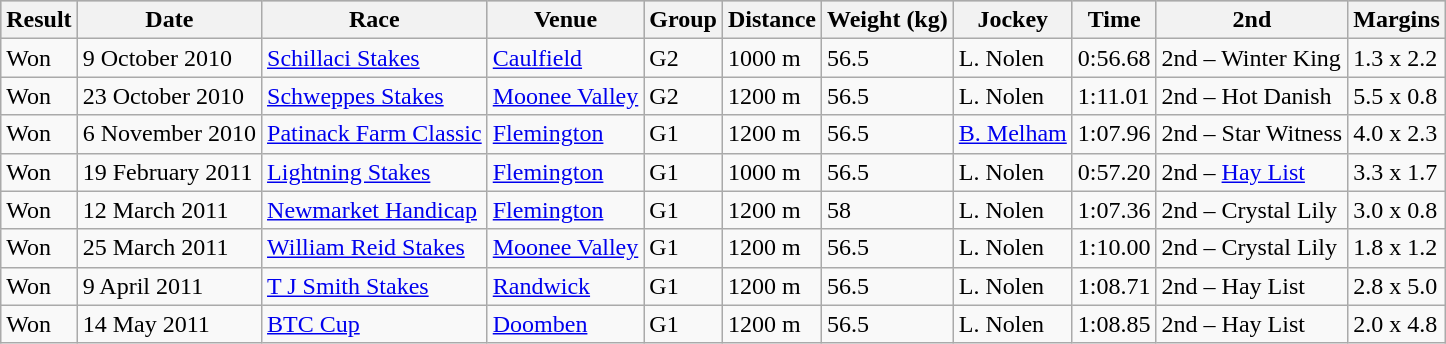<table class="wikitable">
<tr style="background:silver; color:black">
<th>Result</th>
<th>Date</th>
<th>Race</th>
<th>Venue</th>
<th>Group</th>
<th>Distance</th>
<th>Weight (kg)</th>
<th>Jockey</th>
<th>Time</th>
<th>2nd</th>
<th>Margins</th>
</tr>
<tr>
<td>Won</td>
<td>9 October 2010</td>
<td><a href='#'>Schillaci Stakes</a></td>
<td><a href='#'>Caulfield</a></td>
<td>G2</td>
<td>1000 m</td>
<td>56.5</td>
<td>L. Nolen</td>
<td>0:56.68</td>
<td>2nd – Winter King</td>
<td>1.3 x 2.2</td>
</tr>
<tr>
<td>Won</td>
<td>23 October 2010</td>
<td><a href='#'>Schweppes Stakes</a></td>
<td><a href='#'>Moonee Valley</a></td>
<td>G2</td>
<td>1200 m</td>
<td>56.5</td>
<td>L. Nolen</td>
<td>1:11.01</td>
<td>2nd – Hot Danish</td>
<td>5.5 x 0.8</td>
</tr>
<tr>
<td>Won</td>
<td>6 November 2010</td>
<td><a href='#'>Patinack Farm Classic</a></td>
<td><a href='#'>Flemington</a></td>
<td>G1</td>
<td>1200 m</td>
<td>56.5</td>
<td><a href='#'>B. Melham</a></td>
<td>1:07.96</td>
<td>2nd – Star Witness</td>
<td>4.0 x 2.3</td>
</tr>
<tr>
<td>Won</td>
<td>19 February 2011</td>
<td><a href='#'>Lightning Stakes</a></td>
<td><a href='#'>Flemington</a></td>
<td>G1</td>
<td>1000 m</td>
<td>56.5</td>
<td>L. Nolen</td>
<td>0:57.20</td>
<td>2nd – <a href='#'>Hay List</a></td>
<td>3.3 x 1.7</td>
</tr>
<tr>
<td>Won</td>
<td>12 March 2011</td>
<td><a href='#'>Newmarket Handicap</a></td>
<td><a href='#'>Flemington</a></td>
<td>G1</td>
<td>1200 m</td>
<td>58</td>
<td>L. Nolen</td>
<td>1:07.36</td>
<td>2nd – Crystal Lily</td>
<td>3.0 x 0.8</td>
</tr>
<tr>
<td>Won</td>
<td>25 March 2011</td>
<td><a href='#'>William Reid Stakes</a></td>
<td><a href='#'>Moonee Valley</a></td>
<td>G1</td>
<td>1200 m</td>
<td>56.5</td>
<td>L. Nolen</td>
<td>1:10.00</td>
<td>2nd – Crystal Lily</td>
<td>1.8 x 1.2</td>
</tr>
<tr>
<td>Won</td>
<td>9 April 2011</td>
<td><a href='#'>T J Smith Stakes</a></td>
<td><a href='#'>Randwick</a></td>
<td>G1</td>
<td>1200 m</td>
<td>56.5</td>
<td>L. Nolen</td>
<td>1:08.71</td>
<td>2nd – Hay List</td>
<td>2.8 x 5.0</td>
</tr>
<tr>
<td>Won</td>
<td>14 May 2011</td>
<td><a href='#'>BTC Cup</a></td>
<td><a href='#'>Doomben</a></td>
<td>G1</td>
<td>1200 m</td>
<td>56.5</td>
<td>L. Nolen</td>
<td>1:08.85</td>
<td>2nd – Hay List</td>
<td>2.0 x 4.8</td>
</tr>
</table>
